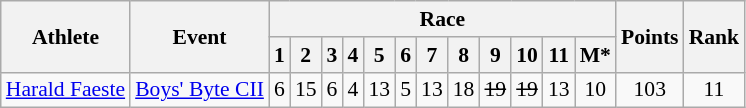<table class="wikitable" border="1" style="font-size:90%">
<tr>
<th rowspan=2>Athlete</th>
<th rowspan=2>Event</th>
<th colspan=12>Race</th>
<th rowspan=2>Points</th>
<th rowspan=2>Rank</th>
</tr>
<tr>
<th>1</th>
<th>2</th>
<th>3</th>
<th>4</th>
<th>5</th>
<th>6</th>
<th>7</th>
<th>8</th>
<th>9</th>
<th>10</th>
<th>11</th>
<th>M*</th>
</tr>
<tr>
<td><a href='#'>Harald Faeste</a></td>
<td><a href='#'>Boys' Byte CII</a></td>
<td align=center>6</td>
<td align=center>15</td>
<td align=center>6</td>
<td align=center>4</td>
<td align=center>13</td>
<td align=center>5</td>
<td align=center>13</td>
<td align=center>18</td>
<td align=center><s>19</s></td>
<td align=center><s>19</s></td>
<td align=center>13</td>
<td align=center>10</td>
<td align=center>103</td>
<td align=center>11</td>
</tr>
</table>
